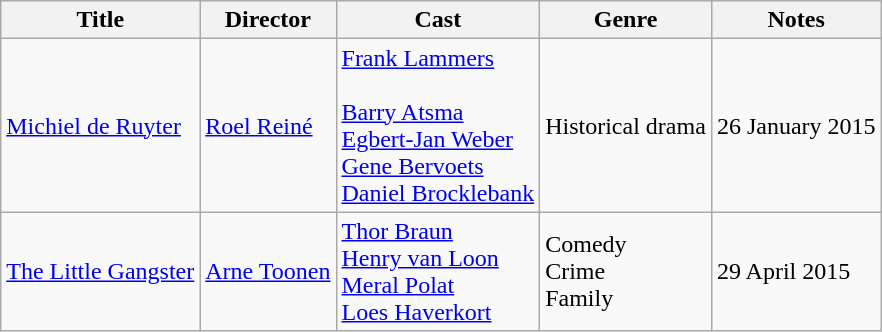<table class="wikitable">
<tr>
<th>Title</th>
<th>Director</th>
<th>Cast</th>
<th>Genre</th>
<th>Notes</th>
</tr>
<tr>
<td><a href='#'>Michiel de Ruyter</a></td>
<td><a href='#'>Roel Reiné</a></td>
<td><a href='#'>Frank Lammers</a><br><br><a href='#'>Barry Atsma</a><br> 
<a href='#'>Egbert-Jan Weber</a><br> 
<a href='#'>Gene Bervoets</a><br> 
<a href='#'>Daniel Brocklebank</a></td>
<td>Historical drama</td>
<td>26 January 2015</td>
</tr>
<tr>
<td><a href='#'>The Little Gangster</a></td>
<td><a href='#'>Arne Toonen</a></td>
<td><a href='#'>Thor Braun</a><br><a href='#'>Henry van Loon</a><br><a href='#'>Meral Polat</a><br><a href='#'>Loes Haverkort</a></td>
<td>Comedy<br>Crime<br>Family</td>
<td>29 April 2015</td>
</tr>
</table>
